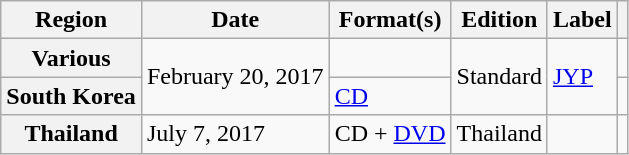<table class="wikitable plainrowheaders">
<tr>
<th>Region</th>
<th>Date</th>
<th>Format(s)</th>
<th>Edition</th>
<th>Label</th>
<th></th>
</tr>
<tr>
<th scope="row">Various</th>
<td rowspan="2">February 20, 2017</td>
<td></td>
<td rowspan="2">Standard</td>
<td rowspan="2"><a href='#'>JYP</a></td>
<td></td>
</tr>
<tr>
<th scope="row">South Korea</th>
<td><a href='#'>CD</a></td>
<td></td>
</tr>
<tr>
<th scope="row">Thailand</th>
<td>July 7, 2017</td>
<td>CD + <a href='#'>DVD</a></td>
<td>Thailand</td>
<td></td>
<td></td>
</tr>
</table>
